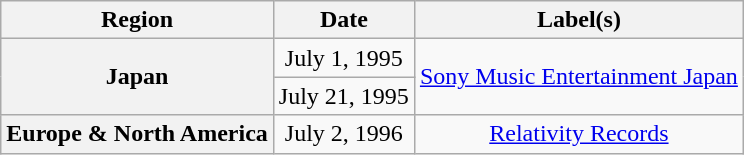<table class="wikitable sortable plainrowheaders" style="text-align:center">
<tr>
<th scope="col">Region</th>
<th scope="col">Date</th>
<th scope="col">Label(s)</th>
</tr>
<tr>
<th rowspan="2" scope="row">Japan</th>
<td>July 1, 1995</td>
<td rowspan="2"><a href='#'>Sony Music Entertainment Japan</a></td>
</tr>
<tr>
<td>July 21, 1995</td>
</tr>
<tr>
<th scope="row">Europe & North America</th>
<td>July 2, 1996</td>
<td><a href='#'>Relativity Records</a></td>
</tr>
</table>
